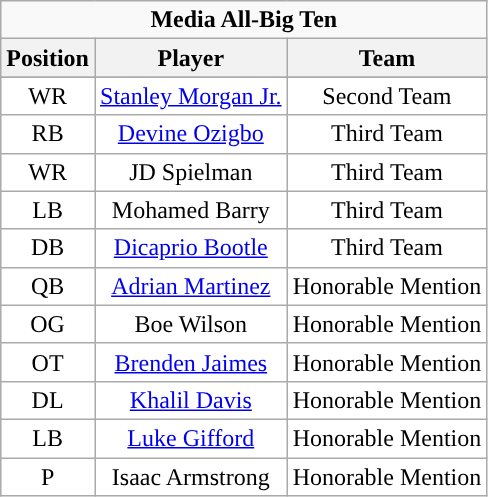<table class="wikitable sortable" style="text-align:center">
<tr>
<td colspan=3"><strong>Media All-Big Ten</strong></td>
</tr>
<tr>
<th>Position</th>
<th>Player</th>
<th>Team</th>
</tr>
<tr>
</tr>
<tr style="text-align:center;">
<td style="background:white">WR</td>
<td style="background:white"><a href='#'>Stanley Morgan Jr.</a></td>
<td style="background:white">Second Team</td>
</tr>
<tr style="text-align:center;">
<td style="background:white">RB</td>
<td style="background:white"><a href='#'>Devine Ozigbo</a></td>
<td style="background:white">Third Team</td>
</tr>
<tr style="text-align:center;">
<td style="background:white">WR</td>
<td style="background:white">JD Spielman</td>
<td style="background:white">Third Team</td>
</tr>
<tr style="text-align:center;">
<td style="background:white">LB</td>
<td style="background:white">Mohamed Barry</td>
<td style="background:white">Third Team</td>
</tr>
<tr style="text-align:center;">
<td style="background:white">DB</td>
<td style="background:white"><a href='#'>Dicaprio Bootle</a></td>
<td style="background:white">Third Team</td>
</tr>
<tr style="text-align:center;">
<td style="background:white">QB</td>
<td style="background:white"><a href='#'>Adrian Martinez</a></td>
<td style="background:white">Honorable Mention</td>
</tr>
<tr style="text-align:center;">
<td style="background:white">OG</td>
<td style="background:white">Boe Wilson</td>
<td style="background:white">Honorable Mention</td>
</tr>
<tr style="text-align:center;">
<td style="background:white">OT</td>
<td style="background:white"><a href='#'>Brenden Jaimes</a></td>
<td style="background:white">Honorable Mention</td>
</tr>
<tr style="text-align:center;">
<td style="background:white">DL</td>
<td style="background:white"><a href='#'>Khalil Davis</a></td>
<td style="background:white">Honorable Mention</td>
</tr>
<tr style="text-align:center;">
<td style="background:white">LB</td>
<td style="background:white"><a href='#'>Luke Gifford</a></td>
<td style="background:white">Honorable Mention</td>
</tr>
<tr style="text-align:center;">
<td style="background:white">P</td>
<td style="background:white">Isaac Armstrong</td>
<td style="background:white">Honorable Mention</td>
</tr>
</table>
